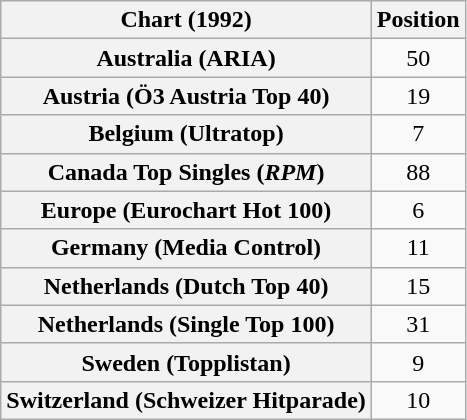<table class="wikitable sortable plainrowheaders" style="text-align:center;">
<tr>
<th scope="col">Chart (1992)</th>
<th scope="col">Position</th>
</tr>
<tr>
<th scope="row">Australia (ARIA)</th>
<td>50</td>
</tr>
<tr>
<th scope="row">Austria (Ö3 Austria Top 40)</th>
<td>19</td>
</tr>
<tr>
<th scope="row">Belgium (Ultratop)</th>
<td>7</td>
</tr>
<tr>
<th scope="row">Canada Top Singles (<em>RPM</em>)</th>
<td>88</td>
</tr>
<tr>
<th scope="row">Europe (Eurochart Hot 100)</th>
<td>6</td>
</tr>
<tr>
<th scope="row">Germany (Media Control)</th>
<td>11</td>
</tr>
<tr>
<th scope="row">Netherlands (Dutch Top 40)</th>
<td>15</td>
</tr>
<tr>
<th scope="row">Netherlands (Single Top 100)</th>
<td>31</td>
</tr>
<tr>
<th scope="row">Sweden (Topplistan)</th>
<td>9</td>
</tr>
<tr>
<th scope="row">Switzerland (Schweizer Hitparade)</th>
<td>10</td>
</tr>
</table>
